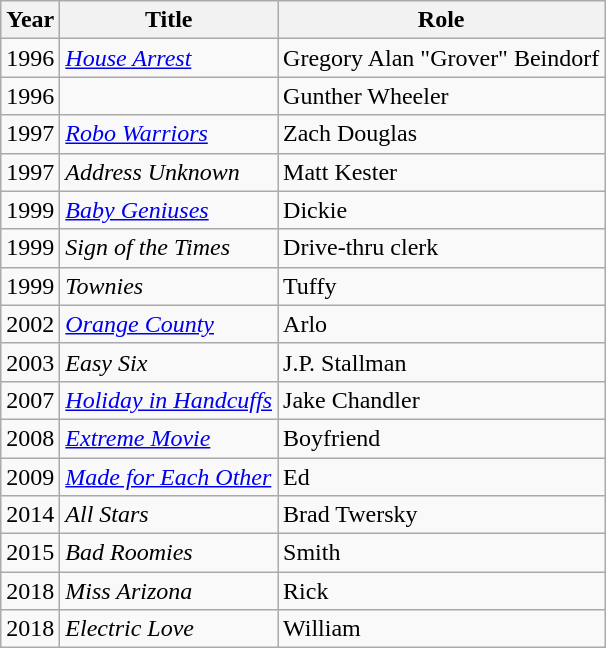<table class="wikitable sortable">
<tr>
<th>Year</th>
<th>Title</th>
<th>Role</th>
</tr>
<tr>
<td>1996</td>
<td><em><a href='#'>House Arrest</a></em></td>
<td>Gregory Alan "Grover" Beindorf</td>
</tr>
<tr>
<td>1996</td>
<td><em></em></td>
<td>Gunther Wheeler</td>
</tr>
<tr>
<td>1997</td>
<td><em><a href='#'>Robo Warriors</a></em></td>
<td>Zach Douglas</td>
</tr>
<tr>
<td>1997</td>
<td><em>Address Unknown</em></td>
<td>Matt Kester</td>
</tr>
<tr>
<td>1999</td>
<td><em><a href='#'>Baby Geniuses</a></em></td>
<td>Dickie</td>
</tr>
<tr>
<td>1999</td>
<td><em>Sign of the Times</em></td>
<td>Drive-thru clerk</td>
</tr>
<tr>
<td>1999</td>
<td><em>Townies</em></td>
<td>Tuffy</td>
</tr>
<tr>
<td>2002</td>
<td><em><a href='#'>Orange County</a></em></td>
<td>Arlo</td>
</tr>
<tr>
<td>2003</td>
<td><em>Easy Six</em></td>
<td>J.P. Stallman</td>
</tr>
<tr>
<td>2007</td>
<td><em><a href='#'>Holiday in Handcuffs</a></em></td>
<td>Jake Chandler</td>
</tr>
<tr>
<td>2008</td>
<td><em><a href='#'>Extreme Movie</a></em></td>
<td>Boyfriend</td>
</tr>
<tr>
<td>2009</td>
<td><em><a href='#'>Made for Each Other</a></em></td>
<td>Ed</td>
</tr>
<tr>
<td>2014</td>
<td><em>All Stars</em></td>
<td>Brad Twersky</td>
</tr>
<tr>
<td>2015</td>
<td><em>Bad Roomies</em></td>
<td>Smith</td>
</tr>
<tr>
<td>2018</td>
<td><em>Miss Arizona</em></td>
<td>Rick</td>
</tr>
<tr>
<td>2018</td>
<td><em>Electric Love</em></td>
<td>William</td>
</tr>
</table>
